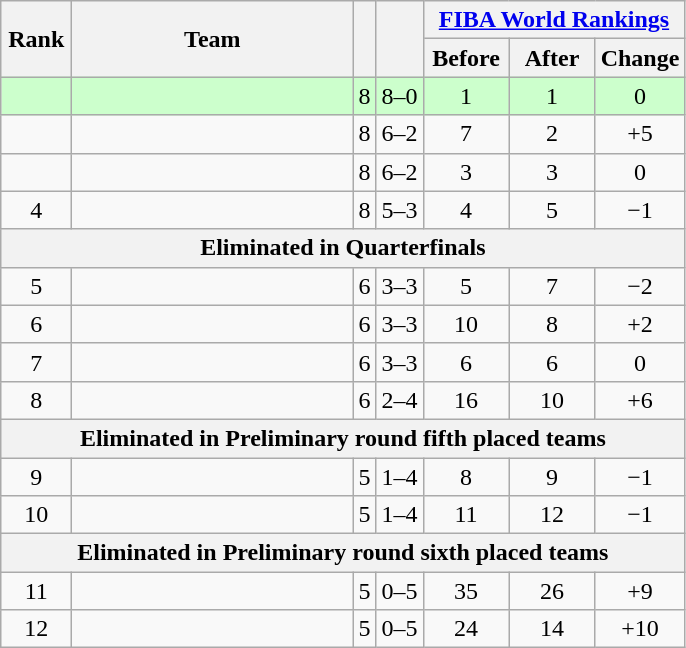<table class="wikitable" style="text-align:center">
<tr>
<th rowspan=2 width=40>Rank</th>
<th rowspan=2 width=180>Team</th>
<th rowspan=2 width:5%></th>
<th rowspan=2 width:5%></th>
<th colspan=3><a href='#'>FIBA World Rankings</a></th>
</tr>
<tr>
<th width=50>Before</th>
<th width=50>After</th>
<th width=50>Change</th>
</tr>
<tr bgcolor=ccffcc>
<td></td>
<td style="text-align:left"></td>
<td>8</td>
<td>8–0</td>
<td>1</td>
<td>1</td>
<td>0</td>
</tr>
<tr>
<td></td>
<td style="text-align:left"></td>
<td>8</td>
<td>6–2</td>
<td>7</td>
<td>2</td>
<td>+5</td>
</tr>
<tr>
<td></td>
<td style="text-align:left"></td>
<td>8</td>
<td>6–2</td>
<td>3</td>
<td>3</td>
<td>0</td>
</tr>
<tr>
<td>4</td>
<td style="text-align:left"></td>
<td>8</td>
<td>5–3</td>
<td>4</td>
<td>5</td>
<td>−1</td>
</tr>
<tr>
<th colspan="11">Eliminated in Quarterfinals</th>
</tr>
<tr>
<td>5</td>
<td style="text-align:left"></td>
<td>6</td>
<td>3–3</td>
<td>5</td>
<td>7</td>
<td>−2</td>
</tr>
<tr>
<td>6</td>
<td style="text-align:left"></td>
<td>6</td>
<td>3–3</td>
<td>10</td>
<td>8</td>
<td>+2</td>
</tr>
<tr>
<td>7</td>
<td style="text-align:left"></td>
<td>6</td>
<td>3–3</td>
<td>6</td>
<td>6</td>
<td>0</td>
</tr>
<tr>
<td>8</td>
<td style="text-align:left"></td>
<td>6</td>
<td>2–4</td>
<td>16</td>
<td>10</td>
<td>+6</td>
</tr>
<tr>
<th colspan="11">Eliminated in Preliminary round fifth placed teams</th>
</tr>
<tr>
<td>9</td>
<td style="text-align:left"></td>
<td>5</td>
<td>1–4</td>
<td>8</td>
<td>9</td>
<td>−1</td>
</tr>
<tr>
<td>10</td>
<td style="text-align:left"></td>
<td>5</td>
<td>1–4</td>
<td>11</td>
<td>12</td>
<td>−1</td>
</tr>
<tr>
<th colspan="11">Eliminated in Preliminary round sixth placed teams</th>
</tr>
<tr>
<td>11</td>
<td style="text-align:left"></td>
<td>5</td>
<td>0–5</td>
<td>35</td>
<td>26</td>
<td>+9</td>
</tr>
<tr>
<td>12</td>
<td style="text-align:left"></td>
<td>5</td>
<td>0–5</td>
<td>24</td>
<td>14</td>
<td>+10</td>
</tr>
</table>
